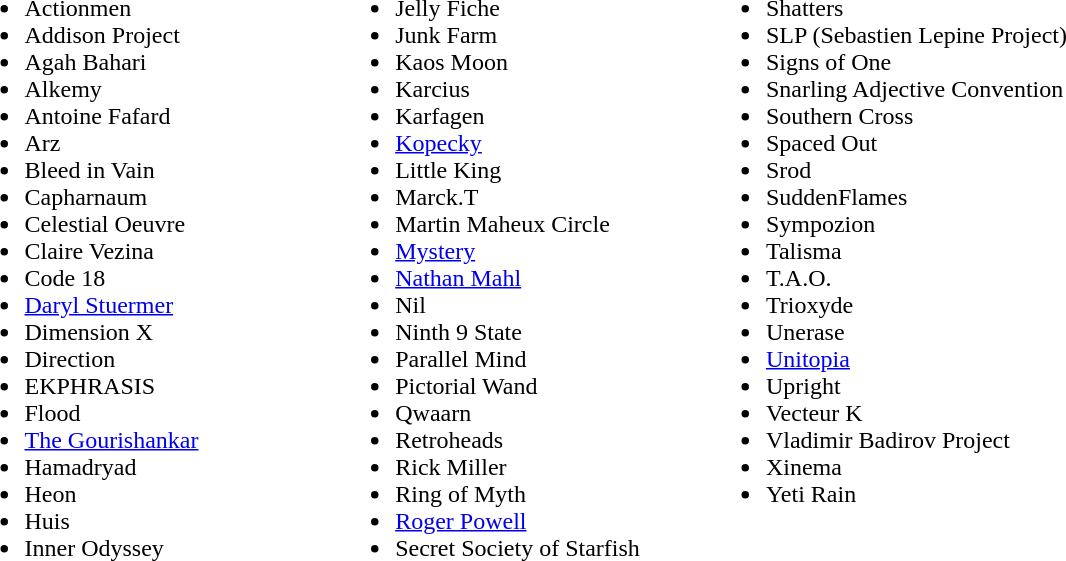<table>
<tr>
<td valign="top" width="33%"><br><ul><li>Actionmen</li><li>Addison Project</li><li>Agah Bahari</li><li>Alkemy</li><li>Antoine Fafard</li><li>Arz</li><li>Bleed in Vain</li><li>Capharnaum</li><li>Celestial Oeuvre</li><li>Claire Vezina</li><li>Code 18</li><li><a href='#'>Daryl Stuermer</a></li><li>Dimension X</li><li>Direction</li><li>EKPHRASIS</li><li>Flood</li><li><a href='#'>The Gourishankar</a></li><li>Hamadryad</li><li>Heon</li><li>Huis</li><li>Inner Odyssey</li></ul></td>
<td valign="top" width="33%"><br><ul><li>Jelly Fiche</li><li>Junk Farm</li><li>Kaos Moon</li><li>Karcius</li><li>Karfagen</li><li><a href='#'>Kopecky</a></li><li>Little King</li><li>Marck.T</li><li>Martin Maheux Circle</li><li><a href='#'>Mystery</a></li><li><a href='#'>Nathan Mahl</a></li><li>Nil</li><li>Ninth 9 State</li><li>Parallel Mind</li><li>Pictorial Wand</li><li>Qwaarn</li><li>Retroheads</li><li>Rick Miller</li><li>Ring of Myth</li><li><a href='#'>Roger Powell</a></li><li>Secret Society of Starfish</li></ul></td>
<td valign="top" width="33%"><br><ul><li>Shatters</li><li>SLP (Sebastien Lepine Project)</li><li>Signs of One</li><li>Snarling Adjective Convention</li><li>Southern Cross</li><li>Spaced Out</li><li>Srod</li><li>SuddenFlames</li><li>Sympozion</li><li>Talisma</li><li>T.A.O.</li><li>Trioxyde</li><li>Unerase</li><li><a href='#'>Unitopia</a></li><li>Upright</li><li>Vecteur K</li><li>Vladimir Badirov Project</li><li>Xinema</li><li>Yeti Rain</li></ul></td>
</tr>
</table>
